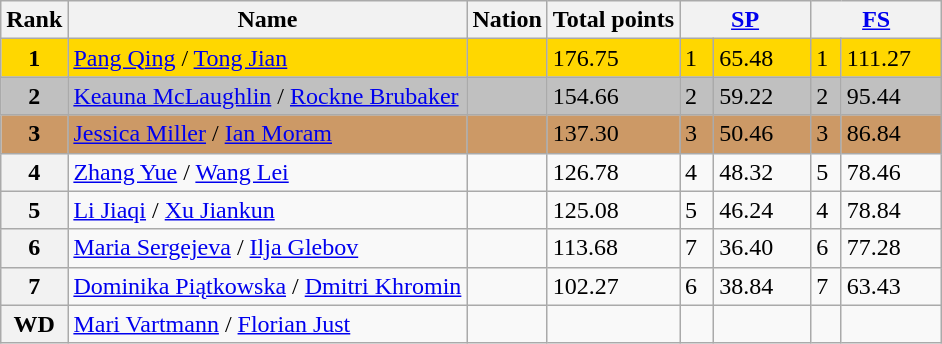<table class="wikitable">
<tr>
<th>Rank</th>
<th>Name</th>
<th>Nation</th>
<th>Total points</th>
<th colspan="2" width="80px"><a href='#'>SP</a></th>
<th colspan="2" width="80px"><a href='#'>FS</a></th>
</tr>
<tr bgcolor="gold">
<td align="center"><strong>1</strong></td>
<td><a href='#'>Pang Qing</a> / <a href='#'>Tong Jian</a></td>
<td></td>
<td>176.75</td>
<td>1</td>
<td>65.48</td>
<td>1</td>
<td>111.27</td>
</tr>
<tr bgcolor="silver">
<td align="center"><strong>2</strong></td>
<td><a href='#'>Keauna McLaughlin</a> / <a href='#'>Rockne Brubaker</a></td>
<td></td>
<td>154.66</td>
<td>2</td>
<td>59.22</td>
<td>2</td>
<td>95.44</td>
</tr>
<tr bgcolor="cc9966">
<td align="center"><strong>3</strong></td>
<td><a href='#'>Jessica Miller</a> / <a href='#'>Ian Moram</a></td>
<td></td>
<td>137.30</td>
<td>3</td>
<td>50.46</td>
<td>3</td>
<td>86.84</td>
</tr>
<tr>
<th>4</th>
<td><a href='#'>Zhang Yue</a> / <a href='#'>Wang Lei</a></td>
<td></td>
<td>126.78</td>
<td>4</td>
<td>48.32</td>
<td>5</td>
<td>78.46</td>
</tr>
<tr>
<th>5</th>
<td><a href='#'>Li Jiaqi</a> / <a href='#'>Xu Jiankun</a></td>
<td></td>
<td>125.08</td>
<td>5</td>
<td>46.24</td>
<td>4</td>
<td>78.84</td>
</tr>
<tr>
<th>6</th>
<td><a href='#'>Maria Sergejeva</a> / <a href='#'>Ilja Glebov</a></td>
<td></td>
<td>113.68</td>
<td>7</td>
<td>36.40</td>
<td>6</td>
<td>77.28</td>
</tr>
<tr>
<th>7</th>
<td><a href='#'>Dominika Piątkowska</a> / <a href='#'>Dmitri Khromin</a></td>
<td></td>
<td>102.27</td>
<td>6</td>
<td>38.84</td>
<td>7</td>
<td>63.43</td>
</tr>
<tr>
<th>WD</th>
<td><a href='#'>Mari Vartmann</a> / <a href='#'>Florian Just</a></td>
<td></td>
<td></td>
<td></td>
<td></td>
<td></td>
<td></td>
</tr>
</table>
